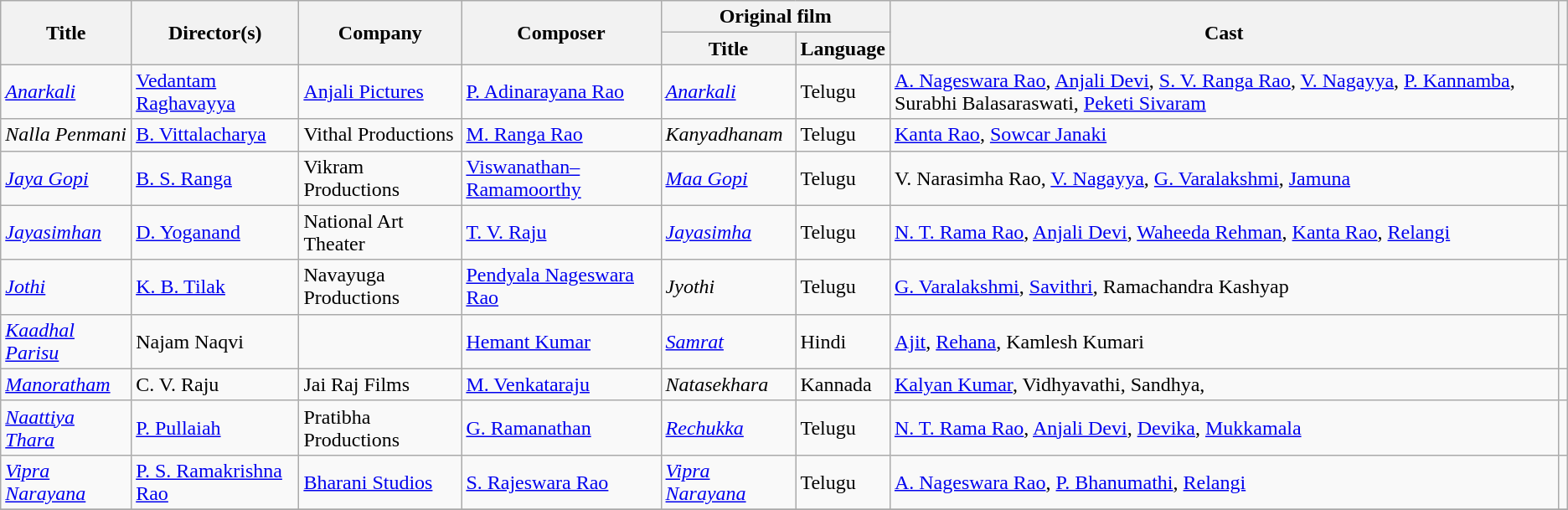<table class="wikitable sortable">
<tr>
<th scope="col" rowspan="2">Title</th>
<th scope="col" rowspan="2">Director(s)</th>
<th scope="col" rowspan="2">Company</th>
<th scope="col" rowspan="2">Composer</th>
<th scope="col" colspan="2">Original film</th>
<th scope="col" rowspan="2">Cast</th>
<th scope="col" rowspan="2" class="unsortable"></th>
</tr>
<tr>
<th scope="col">Title</th>
<th scope="col">Language</th>
</tr>
<tr>
<td><em><a href='#'>Anarkali</a></em></td>
<td><a href='#'>Vedantam Raghavayya</a></td>
<td><a href='#'>Anjali Pictures</a></td>
<td><a href='#'>P. Adinarayana Rao</a></td>
<td><em><a href='#'>Anarkali</a></em></td>
<td>Telugu</td>
<td><a href='#'>A. Nageswara Rao</a>, <a href='#'>Anjali Devi</a>, <a href='#'>S. V. Ranga Rao</a>, <a href='#'>V. Nagayya</a>, <a href='#'>P. Kannamba</a>, Surabhi Balasaraswati, <a href='#'>Peketi Sivaram</a></td>
<td></td>
</tr>
<tr>
<td><em>Nalla Penmani</em></td>
<td><a href='#'>B. Vittalacharya</a></td>
<td>Vithal Productions</td>
<td><a href='#'>M. Ranga Rao</a></td>
<td><em>Kanyadhanam</em></td>
<td>Telugu</td>
<td><a href='#'>Kanta Rao</a>, <a href='#'>Sowcar Janaki</a></td>
<td></td>
</tr>
<tr>
<td><em><a href='#'>Jaya Gopi</a></em></td>
<td><a href='#'>B. S. Ranga</a></td>
<td>Vikram Productions</td>
<td><a href='#'>Viswanathan–Ramamoorthy</a></td>
<td><em><a href='#'>Maa Gopi</a></em></td>
<td>Telugu</td>
<td>V. Narasimha Rao, <a href='#'>V. Nagayya</a>, <a href='#'>G. Varalakshmi</a>, <a href='#'>Jamuna</a></td>
<td></td>
</tr>
<tr>
<td><em><a href='#'>Jayasimhan</a></em></td>
<td><a href='#'>D. Yoganand</a></td>
<td>National Art Theater</td>
<td><a href='#'>T. V. Raju</a></td>
<td><em><a href='#'>Jayasimha</a></em></td>
<td>Telugu</td>
<td><a href='#'>N. T. Rama Rao</a>, <a href='#'>Anjali Devi</a>, <a href='#'>Waheeda Rehman</a>, <a href='#'>Kanta Rao</a>, <a href='#'>Relangi</a></td>
<td></td>
</tr>
<tr>
<td><em><a href='#'>Jothi</a></em></td>
<td><a href='#'>K. B. Tilak</a></td>
<td>Navayuga Productions</td>
<td><a href='#'>Pendyala Nageswara Rao</a></td>
<td><em>Jyothi</em></td>
<td>Telugu</td>
<td><a href='#'>G. Varalakshmi</a>, <a href='#'>Savithri</a>, Ramachandra Kashyap</td>
<td></td>
</tr>
<tr>
<td><em><a href='#'>Kaadhal Parisu</a></em></td>
<td>Najam Naqvi</td>
<td></td>
<td><a href='#'>Hemant Kumar</a></td>
<td><em><a href='#'>Samrat</a></em></td>
<td>Hindi</td>
<td><a href='#'>Ajit</a>, <a href='#'>Rehana</a>, Kamlesh Kumari</td>
<td></td>
</tr>
<tr>
<td><em><a href='#'>Manoratham</a></em></td>
<td>C. V. Raju</td>
<td>Jai Raj Films</td>
<td><a href='#'>M. Venkataraju</a></td>
<td><em>Natasekhara</em></td>
<td>Kannada</td>
<td><a href='#'>Kalyan Kumar</a>, Vidhyavathi, Sandhya,</td>
<td></td>
</tr>
<tr>
<td><em><a href='#'>Naattiya Thara</a></em></td>
<td><a href='#'>P. Pullaiah</a></td>
<td>Pratibha Productions</td>
<td><a href='#'>G. Ramanathan</a></td>
<td><em><a href='#'>Rechukka</a></em></td>
<td>Telugu</td>
<td><a href='#'>N. T. Rama Rao</a>, <a href='#'>Anjali Devi</a>, <a href='#'>Devika</a>, <a href='#'>Mukkamala</a></td>
<td></td>
</tr>
<tr>
<td><em><a href='#'>Vipra Narayana</a></em></td>
<td><a href='#'>P. S. Ramakrishna Rao</a></td>
<td><a href='#'>Bharani Studios</a></td>
<td><a href='#'>S. Rajeswara Rao</a></td>
<td><em><a href='#'>Vipra Narayana</a></em></td>
<td>Telugu</td>
<td><a href='#'>A. Nageswara Rao</a>, <a href='#'>P. Bhanumathi</a>, <a href='#'>Relangi</a></td>
<td></td>
</tr>
<tr>
</tr>
</table>
